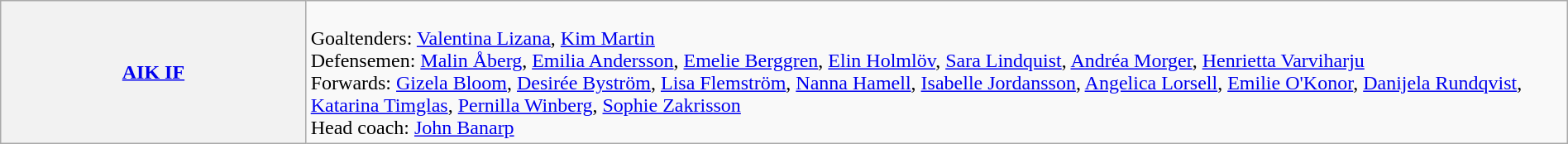<table class="wikitable" width="100%">
<tr align="left">
<th width="19.5%"><strong> <a href='#'>AIK IF</a></strong></th>
<td><br>Goaltenders: <a href='#'>Valentina Lizana</a>, <a href='#'>Kim Martin</a><br>Defensemen: <a href='#'>Malin Åberg</a>, <a href='#'>Emilia Andersson</a>, <a href='#'>Emelie Berggren</a>, <a href='#'>Elin Holmlöv</a>, <a href='#'>Sara Lindquist</a>, <a href='#'>Andréa Morger</a>, <a href='#'>Henrietta Varviharju</a><br>Forwards: <a href='#'>Gizela Bloom</a>, <a href='#'>Desirée Byström</a>, <a href='#'>Lisa Flemström</a>, <a href='#'>Nanna Hamell</a>, <a href='#'>Isabelle Jordansson</a>, <a href='#'>Angelica Lorsell</a>, <a href='#'>Emilie O'Konor</a>, <a href='#'>Danijela Rundqvist</a>, <a href='#'>Katarina Timglas</a>, <a href='#'>Pernilla Winberg</a>, <a href='#'>Sophie Zakrisson</a>
<div>
Head coach: <a href='#'>John Banarp</a>
</div></td>
</tr>
</table>
